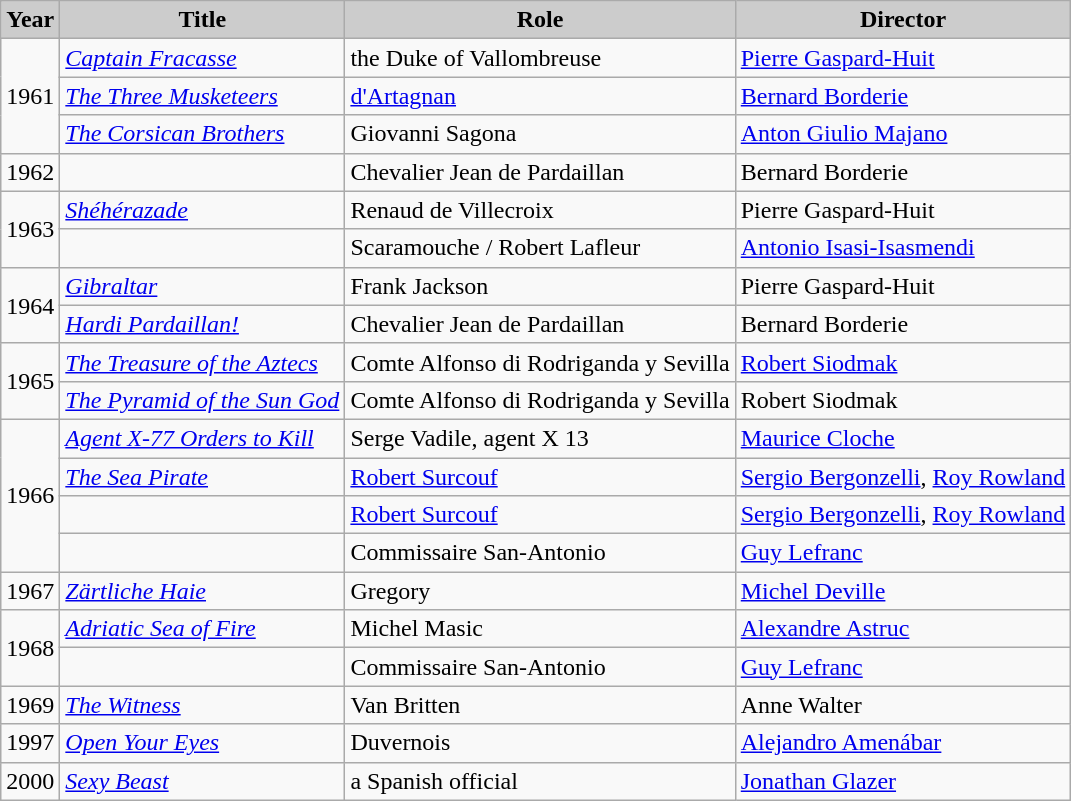<table class="wikitable">
<tr>
<th style="background: #CCCCCC;">Year</th>
<th style="background: #CCCCCC;">Title</th>
<th style="background: #CCCCCC;">Role</th>
<th style="background: #CCCCCC;">Director</th>
</tr>
<tr>
<td rowspan=3>1961</td>
<td><em><a href='#'>Captain Fracasse</a></em></td>
<td>the Duke of Vallombreuse</td>
<td><a href='#'>Pierre Gaspard-Huit</a></td>
</tr>
<tr>
<td><em><a href='#'>The Three Musketeers</a></em></td>
<td><a href='#'>d'Artagnan</a></td>
<td><a href='#'>Bernard Borderie</a></td>
</tr>
<tr>
<td><em><a href='#'>The Corsican Brothers</a></em></td>
<td>Giovanni Sagona</td>
<td><a href='#'>Anton Giulio Majano</a></td>
</tr>
<tr>
<td>1962</td>
<td><em></em></td>
<td>Chevalier Jean de Pardaillan</td>
<td>Bernard Borderie</td>
</tr>
<tr>
<td rowspan=2>1963</td>
<td><em><a href='#'>Shéhérazade</a></em></td>
<td>Renaud de Villecroix</td>
<td>Pierre Gaspard-Huit</td>
</tr>
<tr>
<td><em></em></td>
<td>Scaramouche / Robert Lafleur</td>
<td><a href='#'>Antonio Isasi-Isasmendi</a></td>
</tr>
<tr>
<td rowspan=2>1964</td>
<td><em><a href='#'>Gibraltar</a></em></td>
<td>Frank Jackson</td>
<td>Pierre Gaspard-Huit</td>
</tr>
<tr>
<td><em><a href='#'>Hardi Pardaillan!</a></em></td>
<td>Chevalier Jean de Pardaillan</td>
<td>Bernard Borderie</td>
</tr>
<tr>
<td rowspan=2>1965</td>
<td><em><a href='#'>The Treasure of the Aztecs</a></em></td>
<td>Comte Alfonso di Rodriganda y Sevilla</td>
<td><a href='#'>Robert Siodmak</a></td>
</tr>
<tr>
<td><em><a href='#'>The Pyramid of the Sun God</a></em></td>
<td>Comte Alfonso di Rodriganda y Sevilla</td>
<td>Robert Siodmak</td>
</tr>
<tr>
<td rowspan=4>1966</td>
<td><em><a href='#'>Agent X-77 Orders to Kill</a></em></td>
<td>Serge Vadile, agent X 13</td>
<td><a href='#'>Maurice Cloche</a></td>
</tr>
<tr>
<td><em><a href='#'>The Sea Pirate</a></em></td>
<td><a href='#'>Robert Surcouf</a></td>
<td><a href='#'>Sergio Bergonzelli</a>, <a href='#'>Roy Rowland</a></td>
</tr>
<tr>
<td><em></em></td>
<td><a href='#'>Robert Surcouf</a></td>
<td><a href='#'>Sergio Bergonzelli</a>, <a href='#'>Roy Rowland</a></td>
</tr>
<tr>
<td><em></em></td>
<td>Commissaire San-Antonio</td>
<td><a href='#'>Guy Lefranc</a></td>
</tr>
<tr>
<td>1967</td>
<td><em><a href='#'>Zärtliche Haie</a></em></td>
<td>Gregory</td>
<td><a href='#'>Michel Deville</a></td>
</tr>
<tr>
<td rowspan=2>1968</td>
<td><em><a href='#'>Adriatic Sea of Fire</a></em></td>
<td>Michel Masic</td>
<td><a href='#'>Alexandre Astruc</a></td>
</tr>
<tr>
<td><em></em></td>
<td>Commissaire San-Antonio</td>
<td><a href='#'>Guy Lefranc</a></td>
</tr>
<tr>
<td>1969</td>
<td><em><a href='#'>The Witness</a></em></td>
<td>Van Britten</td>
<td>Anne Walter</td>
</tr>
<tr>
<td>1997</td>
<td><em><a href='#'>Open Your Eyes</a></em></td>
<td>Duvernois</td>
<td><a href='#'>Alejandro Amenábar</a></td>
</tr>
<tr>
<td>2000</td>
<td><em><a href='#'>Sexy Beast</a></em></td>
<td>a Spanish official</td>
<td><a href='#'>Jonathan Glazer</a></td>
</tr>
</table>
